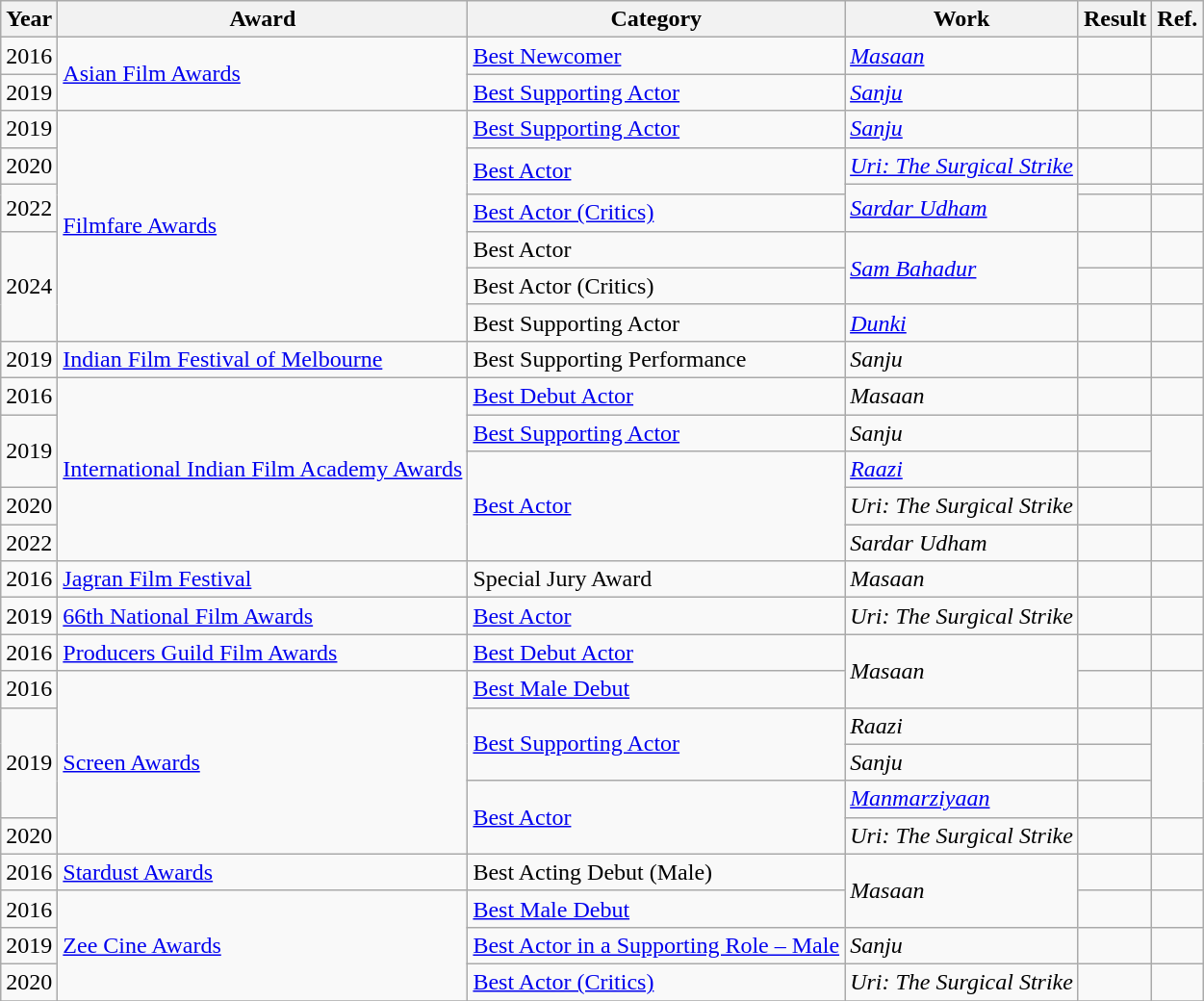<table class="wikitable">
<tr>
<th>Year</th>
<th>Award </th>
<th>Category</th>
<th>Work</th>
<th>Result</th>
<th>Ref.</th>
</tr>
<tr>
<td>2016</td>
<td rowspan="2"><a href='#'>Asian Film Awards</a></td>
<td><a href='#'>Best Newcomer</a></td>
<td><em><a href='#'>Masaan</a></em></td>
<td></td>
<td></td>
</tr>
<tr>
<td rowspan="1">2019</td>
<td><a href='#'>Best Supporting Actor</a></td>
<td rowspan="1"><em><a href='#'>Sanju</a></em></td>
<td></td>
<td></td>
</tr>
<tr>
<td>2019</td>
<td rowspan="7"><a href='#'>Filmfare Awards</a></td>
<td><a href='#'>Best Supporting Actor</a></td>
<td rowspan="1"><em><a href='#'>Sanju</a></em></td>
<td> </td>
<td></td>
</tr>
<tr>
<td>2020</td>
<td rowspan="2"><a href='#'>Best Actor</a></td>
<td><em><a href='#'>Uri: The Surgical Strike</a></em></td>
<td></td>
<td></td>
</tr>
<tr>
<td rowspan="2">2022</td>
<td rowspan="2"><em><a href='#'>Sardar Udham</a></em></td>
<td></td>
<td></td>
</tr>
<tr>
<td><a href='#'>Best Actor (Critics)</a></td>
<td></td>
<td></td>
</tr>
<tr>
<td rowspan="3">2024</td>
<td rowspan="1">Best Actor</td>
<td rowspan="2"><em><a href='#'>Sam Bahadur</a></em></td>
<td></td>
<td></td>
</tr>
<tr>
<td>Best Actor (Critics)</td>
<td></td>
<td></td>
</tr>
<tr>
<td rowspan="1">Best Supporting Actor</td>
<td rowspan="1"><em><a href='#'>Dunki</a></em></td>
<td></td>
<td></td>
</tr>
<tr>
<td>2019</td>
<td><a href='#'>Indian Film Festival of Melbourne</a></td>
<td>Best Supporting Performance</td>
<td><em>Sanju</em></td>
<td></td>
<td></td>
</tr>
<tr>
<td>2016</td>
<td rowspan="5"><a href='#'>International Indian Film Academy Awards</a></td>
<td><a href='#'>Best Debut Actor</a></td>
<td><em>Masaan</em></td>
<td></td>
<td></td>
</tr>
<tr>
<td rowspan="2">2019</td>
<td><a href='#'>Best Supporting Actor</a></td>
<td><em>Sanju</em></td>
<td></td>
<td rowspan="2"></td>
</tr>
<tr>
<td rowspan="3"><a href='#'>Best Actor</a></td>
<td><em><a href='#'>Raazi</a></em></td>
<td></td>
</tr>
<tr>
<td>2020</td>
<td><em>Uri: The Surgical Strike</em></td>
<td></td>
<td></td>
</tr>
<tr>
<td>2022</td>
<td><em>Sardar Udham</em></td>
<td></td>
<td></td>
</tr>
<tr>
<td>2016</td>
<td><a href='#'>Jagran Film Festival</a></td>
<td>Special Jury Award</td>
<td><em>Masaan</em></td>
<td></td>
<td></td>
</tr>
<tr>
<td>2019</td>
<td><a href='#'>66th National Film Awards</a></td>
<td><a href='#'>Best Actor</a></td>
<td><em>Uri: The Surgical Strike</em></td>
<td> </td>
<td></td>
</tr>
<tr>
<td>2016</td>
<td><a href='#'>Producers Guild Film Awards</a></td>
<td><a href='#'>Best Debut Actor</a></td>
<td rowspan="2"><em>Masaan</em></td>
<td></td>
<td></td>
</tr>
<tr>
<td>2016</td>
<td rowspan="5"><a href='#'>Screen Awards</a></td>
<td><a href='#'>Best Male Debut</a></td>
<td></td>
<td></td>
</tr>
<tr>
<td rowspan="3">2019</td>
<td rowspan="2"><a href='#'>Best Supporting Actor</a></td>
<td><em>Raazi</em></td>
<td></td>
<td rowspan="3"></td>
</tr>
<tr>
<td><em>Sanju</em></td>
<td></td>
</tr>
<tr>
<td rowspan="2"><a href='#'>Best Actor</a></td>
<td><em><a href='#'>Manmarziyaan</a></em></td>
<td></td>
</tr>
<tr>
<td>2020</td>
<td><em>Uri: The Surgical Strike</em></td>
<td></td>
<td></td>
</tr>
<tr>
<td>2016</td>
<td><a href='#'>Stardust Awards</a></td>
<td>Best Acting Debut (Male)</td>
<td rowspan="2"><em>Masaan</em></td>
<td></td>
<td></td>
</tr>
<tr>
<td>2016</td>
<td rowspan="3"><a href='#'>Zee Cine Awards</a></td>
<td><a href='#'>Best Male Debut</a></td>
<td></td>
<td></td>
</tr>
<tr>
<td>2019</td>
<td><a href='#'>Best Actor in a Supporting Role – Male</a></td>
<td><em>Sanju</em></td>
<td></td>
<td></td>
</tr>
<tr>
<td>2020</td>
<td><a href='#'>Best Actor (Critics)</a></td>
<td><em>Uri: The Surgical Strike</em></td>
<td></td>
<td></td>
</tr>
<tr>
</tr>
</table>
